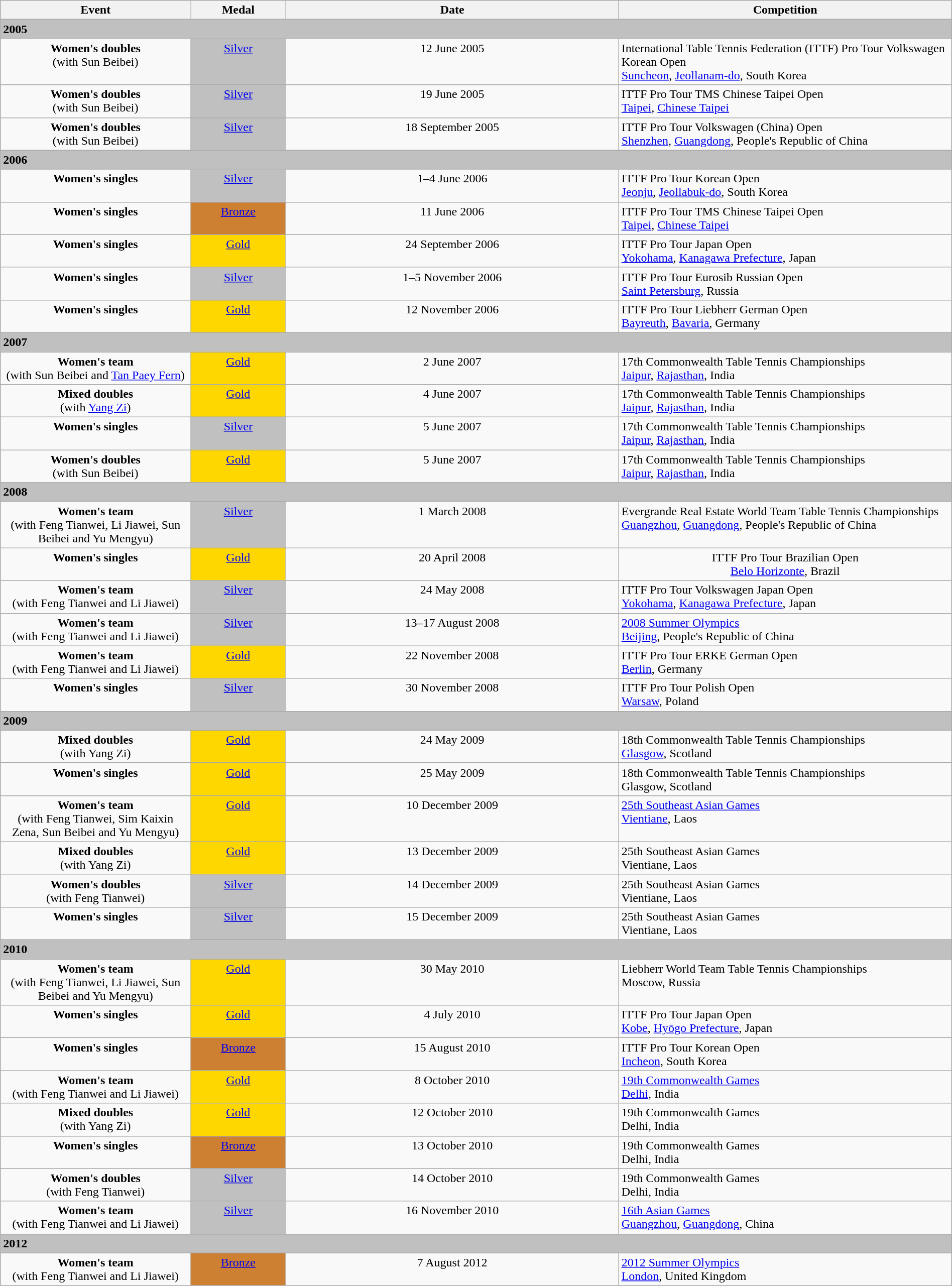<table class=wikitable width=100%>
<tr valign=top>
<th width=20%>Event</th>
<th width=10%>Medal</th>
<th width=35%>Date</th>
<th width=35%>Competition</th>
</tr>
<tr>
<td colspan=4 bgcolor=silver><strong>2005</strong></td>
</tr>
<tr valign=top>
<td align=center><strong>Women's doubles</strong><br>(with Sun Beibei)</td>
<td align=center bgcolor=silver><a href='#'>Silver</a></td>
<td align=center>12 June 2005</td>
<td>International Table Tennis Federation (ITTF) Pro Tour Volkswagen Korean Open<br><a href='#'>Suncheon</a>, <a href='#'>Jeollanam-do</a>, South Korea</td>
</tr>
<tr valign=top>
<td align=center><strong>Women's doubles</strong><br>(with Sun Beibei)</td>
<td align=center bgcolor=silver><a href='#'>Silver</a></td>
<td align=center>19 June 2005</td>
<td>ITTF Pro Tour TMS Chinese Taipei Open<br><a href='#'>Taipei</a>, <a href='#'>Chinese Taipei</a></td>
</tr>
<tr valign=top>
<td align=center><strong>Women's doubles</strong><br>(with Sun Beibei)</td>
<td align=center bgcolor=silver><a href='#'>Silver</a></td>
<td align=center>18 September 2005</td>
<td>ITTF Pro Tour Volkswagen (China) Open<br><a href='#'>Shenzhen</a>, <a href='#'>Guangdong</a>, People's Republic of China</td>
</tr>
<tr>
<td colspan=4 bgcolor=silver><strong>2006</strong></td>
</tr>
<tr valign=top>
<td align=center><strong>Women's singles</strong></td>
<td align=center bgcolor=silver><a href='#'>Silver</a></td>
<td align=center>1–4 June 2006</td>
<td>ITTF Pro Tour Korean Open<br><a href='#'>Jeonju</a>, <a href='#'>Jeollabuk-do</a>, South Korea</td>
</tr>
<tr valign=top>
<td align=center><strong>Women's singles</strong></td>
<td align=center bgcolor=#CD7F32><a href='#'>Bronze</a></td>
<td align=center>11 June 2006</td>
<td>ITTF Pro Tour TMS Chinese Taipei Open<br><a href='#'>Taipei</a>, <a href='#'>Chinese Taipei</a></td>
</tr>
<tr valign=top>
<td align=center><strong>Women's singles</strong></td>
<td align=center bgcolor=gold><a href='#'>Gold</a></td>
<td align=center>24 September 2006</td>
<td>ITTF Pro Tour Japan Open<br><a href='#'>Yokohama</a>, <a href='#'>Kanagawa Prefecture</a>, Japan</td>
</tr>
<tr valign=top>
<td align=center><strong>Women's singles</strong></td>
<td align=center bgcolor=silver><a href='#'>Silver</a></td>
<td align=center>1–5 November 2006</td>
<td>ITTF Pro Tour Eurosib Russian Open<br><a href='#'>Saint Petersburg</a>, Russia</td>
</tr>
<tr valign=top>
<td align=center><strong>Women's singles</strong></td>
<td align=center bgcolor=gold><a href='#'>Gold</a></td>
<td align=center>12 November 2006</td>
<td>ITTF Pro Tour Liebherr German Open<br><a href='#'>Bayreuth</a>, <a href='#'>Bavaria</a>, Germany</td>
</tr>
<tr>
<td colspan=4 bgcolor=silver><strong>2007</strong></td>
</tr>
<tr valign=top>
<td align=center><strong>Women's team</strong><br>(with Sun Beibei and <a href='#'>Tan Paey Fern</a>)</td>
<td align=center bgcolor=gold><a href='#'>Gold</a></td>
<td align=center>2 June 2007</td>
<td>17th Commonwealth Table Tennis Championships<br><a href='#'>Jaipur</a>, <a href='#'>Rajasthan</a>, India</td>
</tr>
<tr valign=top>
<td align=center><strong>Mixed doubles</strong><br>(with <a href='#'>Yang Zi</a>)</td>
<td align=center bgcolor=gold><a href='#'>Gold</a></td>
<td align=center>4 June 2007</td>
<td>17th Commonwealth Table Tennis Championships<br><a href='#'>Jaipur</a>, <a href='#'>Rajasthan</a>, India</td>
</tr>
<tr valign=top>
<td align=center><strong>Women's singles</strong></td>
<td align=center bgcolor=silver><a href='#'>Silver</a></td>
<td align=center>5 June 2007</td>
<td>17th Commonwealth Table Tennis Championships<br><a href='#'>Jaipur</a>, <a href='#'>Rajasthan</a>, India</td>
</tr>
<tr valign=top>
<td align=center><strong>Women's doubles</strong><br>(with Sun Beibei)</td>
<td align=center bgcolor=gold><a href='#'>Gold</a></td>
<td align=center>5 June 2007</td>
<td>17th Commonwealth Table Tennis Championships<br><a href='#'>Jaipur</a>, <a href='#'>Rajasthan</a>, India</td>
</tr>
<tr>
<td colspan=4 bgcolor=silver><strong>2008</strong></td>
</tr>
<tr valign=top>
<td align=center><strong>Women's team</strong><br>(with Feng Tianwei, Li Jiawei, Sun Beibei and Yu Mengyu)</td>
<td align=center bgcolor=silver><a href='#'>Silver</a></td>
<td align=center>1 March 2008</td>
<td>Evergrande Real Estate World Team Table Tennis Championships<br><a href='#'>Guangzhou</a>, <a href='#'>Guangdong</a>, People's Republic of China</td>
</tr>
<tr valign=top>
<td align=center><strong>Women's singles</strong></td>
<td align=center bgcolor=gold><a href='#'>Gold</a></td>
<td align=center>20 April 2008</td>
<td align=center>ITTF Pro Tour Brazilian Open<br><a href='#'>Belo Horizonte</a>, Brazil</td>
</tr>
<tr valign=top>
<td align=center><strong>Women's team</strong><br>(with Feng Tianwei and Li Jiawei)</td>
<td align=center bgcolor=silver><a href='#'>Silver</a></td>
<td align=center>24 May 2008</td>
<td>ITTF Pro Tour Volkswagen Japan Open<br><a href='#'>Yokohama</a>, <a href='#'>Kanagawa Prefecture</a>, Japan</td>
</tr>
<tr valign=top>
<td align=center><strong>Women's team</strong><br>(with Feng Tianwei and Li Jiawei)</td>
<td align=center bgcolor=silver><a href='#'>Silver</a></td>
<td align=center>13–17 August 2008</td>
<td><a href='#'>2008 Summer Olympics</a><br><a href='#'>Beijing</a>, People's Republic of China</td>
</tr>
<tr valign=top>
<td align=center><strong>Women's team</strong><br>(with Feng Tianwei and Li Jiawei)</td>
<td align=center bgcolor=gold><a href='#'>Gold</a></td>
<td align=center>22 November 2008</td>
<td>ITTF Pro Tour ERKE German Open<br><a href='#'>Berlin</a>, Germany</td>
</tr>
<tr valign=top>
<td align=center><strong>Women's singles</strong></td>
<td align=center bgcolor=silver><a href='#'>Silver</a></td>
<td align=center>30 November 2008</td>
<td>ITTF Pro Tour Polish Open<br><a href='#'>Warsaw</a>, Poland</td>
</tr>
<tr>
<td colspan=4 bgcolor=silver><strong>2009</strong></td>
</tr>
<tr valign=top>
<td align=center><strong>Mixed doubles</strong><br>(with Yang Zi)</td>
<td align=center bgcolor=gold><a href='#'>Gold</a></td>
<td align=center>24 May 2009</td>
<td>18th Commonwealth Table Tennis Championships<br><a href='#'>Glasgow</a>, Scotland</td>
</tr>
<tr valign=top>
<td align=center><strong>Women's singles</strong></td>
<td align=center bgcolor=gold><a href='#'>Gold</a></td>
<td align=center>25 May 2009</td>
<td>18th Commonwealth Table Tennis Championships<br>Glasgow, Scotland</td>
</tr>
<tr valign=top>
<td align=center><strong>Women's team</strong><br>(with Feng Tianwei, Sim Kaixin Zena, Sun Beibei and Yu Mengyu)</td>
<td align=center bgcolor=gold><a href='#'>Gold</a></td>
<td align=center>10 December 2009</td>
<td><a href='#'>25th Southeast Asian Games</a><br><a href='#'>Vientiane</a>, Laos</td>
</tr>
<tr valign=top>
<td align=center><strong>Mixed doubles</strong><br>(with Yang Zi)</td>
<td align=center bgcolor=gold><a href='#'>Gold</a></td>
<td align=center>13 December 2009</td>
<td>25th Southeast Asian Games<br>Vientiane, Laos</td>
</tr>
<tr valign=top>
<td align=center><strong>Women's doubles</strong><br>(with Feng Tianwei)</td>
<td align=center bgcolor=silver><a href='#'>Silver</a></td>
<td align=center>14 December 2009</td>
<td>25th Southeast Asian Games<br>Vientiane, Laos</td>
</tr>
<tr valign=top>
<td align=center><strong>Women's singles</strong></td>
<td align=center bgcolor=silver><a href='#'>Silver</a></td>
<td align=center>15 December 2009</td>
<td>25th Southeast Asian Games<br>Vientiane, Laos</td>
</tr>
<tr>
<td colspan=4 bgcolor=silver><strong>2010</strong></td>
</tr>
<tr valign=top>
<td align=center><strong>Women's team</strong><br>(with Feng Tianwei, Li Jiawei, Sun Beibei and Yu Mengyu)</td>
<td align=center bgcolor=gold><a href='#'>Gold</a></td>
<td align=center>30 May 2010</td>
<td>Liebherr World Team Table Tennis Championships<br>Moscow, Russia</td>
</tr>
<tr valign=top>
<td align=center><strong>Women's singles</strong></td>
<td align=center bgcolor=gold><a href='#'>Gold</a></td>
<td align=center>4 July 2010</td>
<td>ITTF Pro Tour Japan Open<br><a href='#'>Kobe</a>, <a href='#'>Hyōgo Prefecture</a>, Japan</td>
</tr>
<tr valign=top>
<td align=center><strong>Women's singles</strong></td>
<td align=center bgcolor=#CD7F32><a href='#'>Bronze</a></td>
<td align=center>15 August 2010</td>
<td>ITTF Pro Tour Korean Open<br><a href='#'>Incheon</a>, South Korea</td>
</tr>
<tr valign=top>
<td align=center><strong>Women's team</strong><br>(with Feng Tianwei and Li Jiawei)</td>
<td align=center bgcolor=gold><a href='#'>Gold</a></td>
<td align=center>8 October 2010</td>
<td><a href='#'>19th Commonwealth Games</a><br><a href='#'>Delhi</a>, India</td>
</tr>
<tr valign=top>
<td align=center><strong>Mixed doubles</strong><br>(with Yang Zi)</td>
<td align=center bgcolor=gold><a href='#'>Gold</a></td>
<td align=center>12 October 2010</td>
<td>19th Commonwealth Games<br>Delhi, India</td>
</tr>
<tr valign=top>
<td align=center><strong>Women's singles</strong></td>
<td align=center bgcolor=#CD7F32><a href='#'>Bronze</a></td>
<td align=center>13 October 2010</td>
<td>19th Commonwealth Games<br>Delhi, India</td>
</tr>
<tr valign=top>
<td align=center><strong>Women's doubles</strong><br>(with Feng Tianwei)</td>
<td align=center bgcolor=silver><a href='#'>Silver</a></td>
<td align=center>14 October 2010</td>
<td>19th Commonwealth Games<br>Delhi, India</td>
</tr>
<tr valign=top>
<td align=center><strong>Women's team</strong><br>(with Feng Tianwei and Li Jiawei)</td>
<td align=center bgcolor=silver><a href='#'>Silver</a></td>
<td align=center>16 November 2010</td>
<td><a href='#'>16th Asian Games</a><br><a href='#'>Guangzhou</a>, <a href='#'>Guangdong</a>, China</td>
</tr>
<tr>
<td colspan=4 bgcolor=silver><strong>2012</strong></td>
</tr>
<tr valign=top>
<td align=center><strong>Women's team</strong><br>(with Feng Tianwei and Li Jiawei)</td>
<td align=center bgcolor=#CD7F32><a href='#'>Bronze</a></td>
<td align=center>7 August 2012</td>
<td><a href='#'>2012 Summer Olympics</a><br><a href='#'>London</a>, United Kingdom</td>
</tr>
</table>
